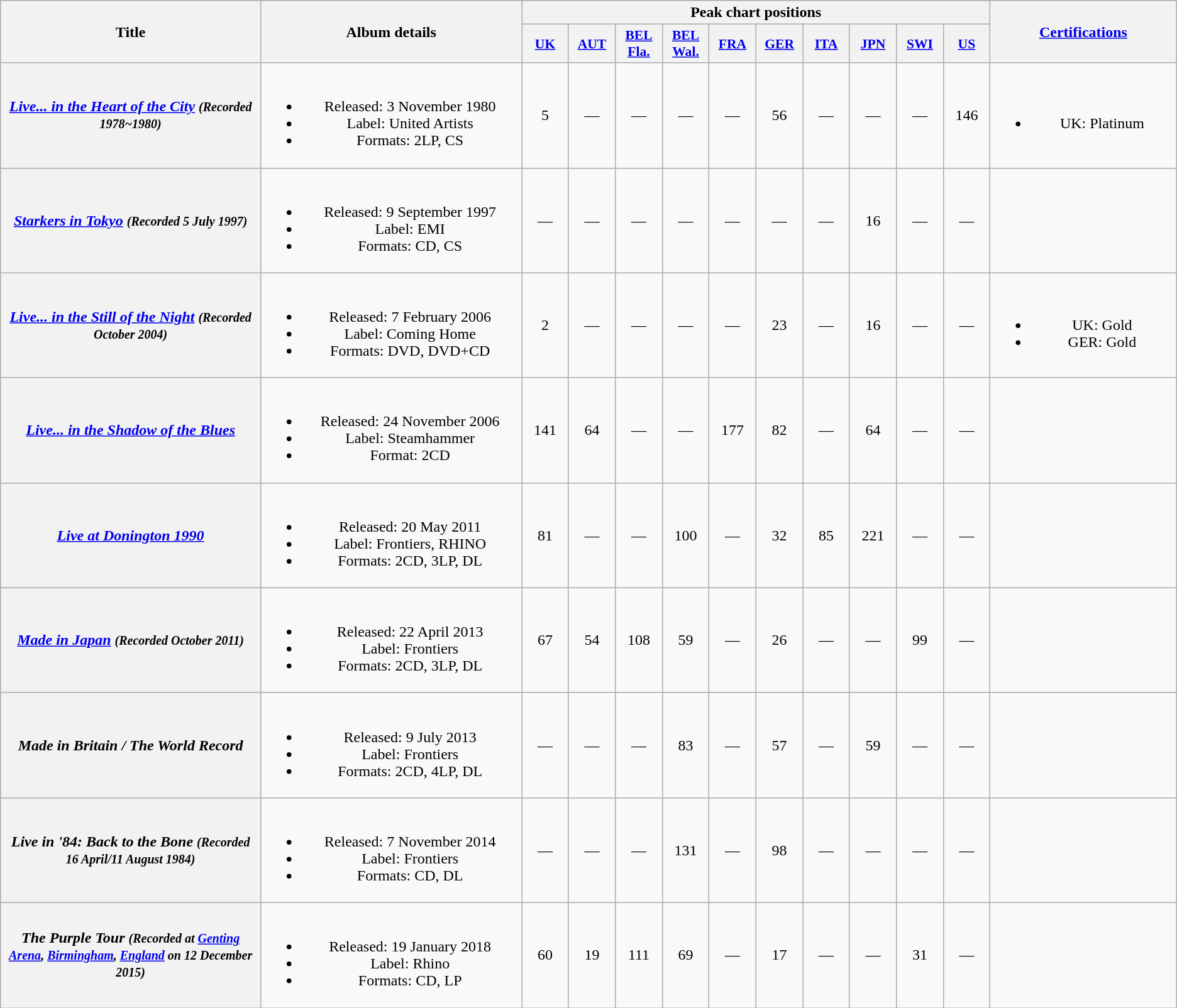<table class="wikitable plainrowheaders" style="text-align:center;">
<tr>
<th scope="col" rowspan="2" style="width:17em;">Title</th>
<th scope="col" rowspan="2" style="width:17em;">Album details</th>
<th scope="col" colspan="10">Peak chart positions</th>
<th scope="col" rowspan="2" style="width:12em;"><a href='#'>Certifications</a></th>
</tr>
<tr>
<th scope="col" style="width:3em;font-size:90%;"><a href='#'>UK</a><br></th>
<th scope="col" style="width:3em;font-size:90%;"><a href='#'>AUT</a><br></th>
<th scope="col" style="width:3em;font-size:90%;"><a href='#'>BEL<br>Fla.</a><br></th>
<th scope="col" style="width:3em;font-size:90%;"><a href='#'>BEL<br>Wal.</a><br></th>
<th scope="col" style="width:3em;font-size:90%;"><a href='#'>FRA</a><br></th>
<th scope="col" style="width:3em;font-size:90%;"><a href='#'>GER</a><br></th>
<th scope="col" style="width:3em;font-size:90%;"><a href='#'>ITA</a><br></th>
<th scope="col" style="width:3em;font-size:90%;"><a href='#'>JPN</a><br></th>
<th scope="col" style="width:3em;font-size:90%;"><a href='#'>SWI</a><br></th>
<th scope="col" style="width:3em;font-size:90%;"><a href='#'>US</a><br></th>
</tr>
<tr>
<th scope="row"><em><a href='#'>Live... in the Heart of the City</a> <small>(Recorded  1978~1980)</small></em></th>
<td><br><ul><li>Released: 3 November 1980</li><li>Label: United Artists</li><li>Formats: 2LP, CS</li></ul></td>
<td>5</td>
<td>—</td>
<td>—</td>
<td>—</td>
<td>—</td>
<td>56</td>
<td>—</td>
<td>—</td>
<td>—</td>
<td>146</td>
<td><br><ul><li>UK: Platinum</li></ul></td>
</tr>
<tr>
<th scope="row"><em><a href='#'>Starkers in Tokyo</a> <small>(Recorded 5 July 1997)</small></em></th>
<td><br><ul><li>Released: 9 September 1997</li><li>Label: EMI</li><li>Formats: CD, CS</li></ul></td>
<td>—</td>
<td>—</td>
<td>—</td>
<td>—</td>
<td>—</td>
<td>—</td>
<td>—</td>
<td>16</td>
<td>—</td>
<td>—</td>
<td></td>
</tr>
<tr>
<th scope="row"><em><a href='#'>Live... in the Still of the Night</a> <small>(Recorded October 2004)</small></em></th>
<td><br><ul><li>Released: 7 February 2006</li><li>Label: Coming Home</li><li>Formats: DVD, DVD+CD</li></ul></td>
<td>2</td>
<td>—</td>
<td>—</td>
<td>—</td>
<td>—</td>
<td>23</td>
<td>—</td>
<td>16</td>
<td>—</td>
<td>—</td>
<td><br><ul><li>UK: Gold</li><li>GER: Gold</li></ul></td>
</tr>
<tr>
<th scope="row"><em><a href='#'>Live... in the Shadow of the Blues</a></em></th>
<td><br><ul><li>Released: 24 November 2006</li><li>Label: Steamhammer</li><li>Format: 2CD</li></ul></td>
<td>141</td>
<td>64</td>
<td>—</td>
<td>—</td>
<td>177</td>
<td>82</td>
<td>—</td>
<td>64</td>
<td>—</td>
<td>—</td>
<td></td>
</tr>
<tr>
<th scope="row"><em><a href='#'>Live at Donington 1990</a></em></th>
<td><br><ul><li>Released: 20 May 2011</li><li>Label: Frontiers, RHINO</li><li>Formats: 2CD, 3LP, DL</li></ul></td>
<td>81</td>
<td>—</td>
<td>—</td>
<td>100</td>
<td>—</td>
<td>32</td>
<td>85</td>
<td>221</td>
<td>—</td>
<td>—</td>
<td></td>
</tr>
<tr>
<th scope="row"><em><a href='#'>Made in Japan</a> <small>(Recorded October 2011)</small></em></th>
<td><br><ul><li>Released: 22 April 2013</li><li>Label: Frontiers</li><li>Formats: 2CD, 3LP, DL</li></ul></td>
<td>67</td>
<td>54</td>
<td>108</td>
<td>59</td>
<td>—</td>
<td>26</td>
<td>—</td>
<td>—</td>
<td>99</td>
<td>—</td>
<td></td>
</tr>
<tr>
<th scope="row"><em>Made in Britain / The World Record</em></th>
<td><br><ul><li>Released: 9 July 2013</li><li>Label: Frontiers</li><li>Formats: 2CD, 4LP, DL</li></ul></td>
<td>—</td>
<td>—</td>
<td>—</td>
<td>83</td>
<td>—</td>
<td>57</td>
<td>—</td>
<td>59</td>
<td>—</td>
<td>—</td>
<td></td>
</tr>
<tr>
<th scope="row"><em>Live in '84: Back to the Bone <small>(Recorded 16 April/11 August 1984)</small></em></th>
<td><br><ul><li>Released: 7 November 2014</li><li>Label: Frontiers</li><li>Formats: CD, DL</li></ul></td>
<td>—</td>
<td>—</td>
<td>—</td>
<td>131</td>
<td>—</td>
<td>98</td>
<td>—</td>
<td>—</td>
<td>—</td>
<td>—</td>
<td></td>
</tr>
<tr>
<th scope="row"><em>The Purple Tour <small>(Recorded at <a href='#'>Genting Arena</a>, <a href='#'>Birmingham</a>, <a href='#'>England</a> on 12 December 2015)</small></em></th>
<td><br><ul><li>Released: 19 January 2018</li><li>Label: Rhino</li><li>Formats: CD, LP</li></ul></td>
<td>60</td>
<td>19<br></td>
<td>111</td>
<td>69</td>
<td>—</td>
<td>17</td>
<td>—</td>
<td>—</td>
<td>31</td>
<td>—</td>
<td></td>
</tr>
</table>
